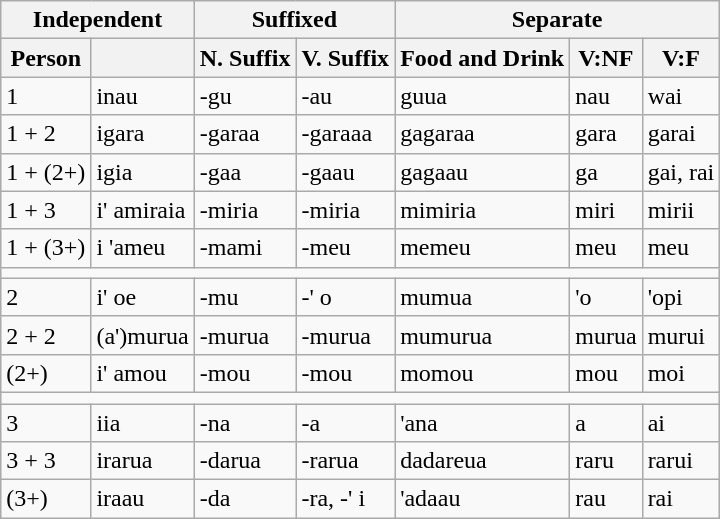<table class="wikitable">
<tr>
<th colspan="2">Independent</th>
<th colspan="2">Suffixed</th>
<th colspan="3">Separate</th>
</tr>
<tr>
<th>Person</th>
<th></th>
<th>N. Suffix</th>
<th>V. Suffix</th>
<th>Food and Drink</th>
<th>V:NF</th>
<th>V:F</th>
</tr>
<tr>
<td>1</td>
<td>inau</td>
<td>-gu</td>
<td>-au</td>
<td>guua</td>
<td>nau</td>
<td>wai</td>
</tr>
<tr>
<td>1 + 2</td>
<td>igara</td>
<td>-garaa</td>
<td>-garaaa</td>
<td>gagaraa</td>
<td>gara</td>
<td>garai</td>
</tr>
<tr>
<td>1 + (2+)</td>
<td>igia</td>
<td>-gaa</td>
<td>-gaau</td>
<td>gagaau</td>
<td>ga</td>
<td>gai, rai</td>
</tr>
<tr>
<td>1 + 3</td>
<td>i' amiraia</td>
<td>-miria</td>
<td>-miria</td>
<td>mimiria</td>
<td>miri</td>
<td>mirii</td>
</tr>
<tr>
<td>1 + (3+)</td>
<td>i 'ameu</td>
<td>-mami</td>
<td>-meu</td>
<td>memeu</td>
<td>meu</td>
<td>meu</td>
</tr>
<tr>
<td colspan="7"></td>
</tr>
<tr>
<td>2</td>
<td>i' oe</td>
<td>-mu</td>
<td>-' o</td>
<td>mumua</td>
<td>'o</td>
<td>'opi</td>
</tr>
<tr>
<td>2 + 2</td>
<td>(a')murua</td>
<td>-murua</td>
<td>-murua</td>
<td>mumurua</td>
<td>murua</td>
<td>murui</td>
</tr>
<tr>
<td>(2+)</td>
<td>i' amou</td>
<td>-mou</td>
<td>-mou</td>
<td>momou</td>
<td>mou</td>
<td>moi</td>
</tr>
<tr>
<td colspan="7"></td>
</tr>
<tr>
<td>3</td>
<td>iia</td>
<td>-na</td>
<td>-a</td>
<td>'ana</td>
<td>a</td>
<td>ai</td>
</tr>
<tr>
<td>3 + 3</td>
<td>irarua</td>
<td>-darua</td>
<td>-rarua</td>
<td>dadareua</td>
<td>raru</td>
<td>rarui</td>
</tr>
<tr>
<td>(3+)</td>
<td>iraau</td>
<td>-da</td>
<td>-ra, -' i</td>
<td>'adaau</td>
<td>rau</td>
<td>rai</td>
</tr>
</table>
